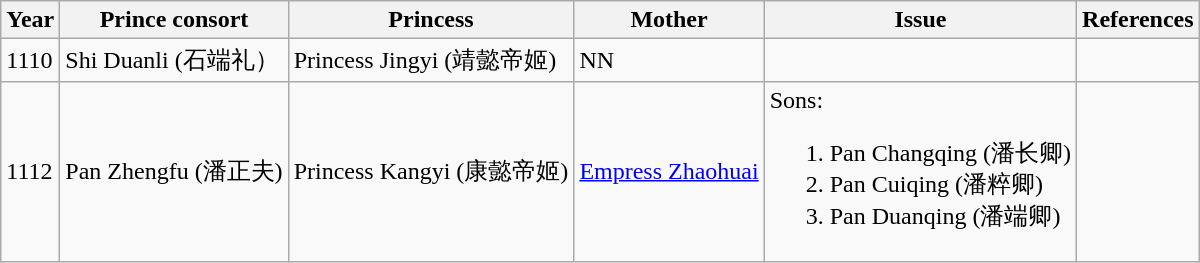<table class="wikitable">
<tr>
<th>Year</th>
<th>Prince consort</th>
<th>Princess</th>
<th>Mother</th>
<th>Issue</th>
<th>References</th>
</tr>
<tr>
<td>1110</td>
<td>Shi Duanli (石端礼）</td>
<td>Princess Jingyi (靖懿帝姬)</td>
<td>NN</td>
<td></td>
<td></td>
</tr>
<tr>
<td>1112</td>
<td>Pan Zhengfu (潘正夫)</td>
<td>Princess Kangyi (康懿帝姬)</td>
<td><a href='#'>Empress Zhaohuai</a></td>
<td>Sons:<br><ol><li>Pan Changqing (潘长卿)</li><li>Pan Cuiqing (潘粹卿)</li><li>Pan Duanqing (潘端卿)</li></ol></td>
<td></td>
</tr>
</table>
